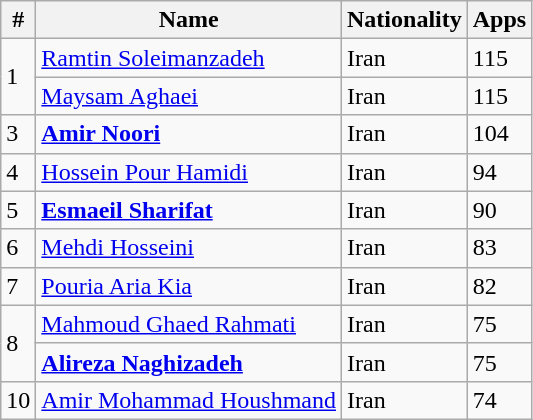<table class="wikitable">
<tr>
<th>#</th>
<th>Name</th>
<th>Nationality</th>
<th>Apps</th>
</tr>
<tr>
<td rowspan="2">1</td>
<td><a href='#'>Ramtin Soleimanzadeh</a></td>
<td> Iran</td>
<td>115</td>
</tr>
<tr>
<td><a href='#'>Maysam Aghaei</a></td>
<td> Iran</td>
<td>115</td>
</tr>
<tr>
<td>3</td>
<td><strong><a href='#'>Amir Noori</a></strong></td>
<td> Iran</td>
<td>104</td>
</tr>
<tr>
<td>4</td>
<td><a href='#'>Hossein Pour Hamidi</a></td>
<td> Iran</td>
<td>94</td>
</tr>
<tr>
<td>5</td>
<td><strong><a href='#'>Esmaeil Sharifat</a></strong></td>
<td> Iran</td>
<td>90</td>
</tr>
<tr>
<td>6</td>
<td><a href='#'>Mehdi Hosseini</a></td>
<td> Iran</td>
<td>83</td>
</tr>
<tr>
<td>7</td>
<td><a href='#'>Pouria Aria Kia</a></td>
<td> Iran</td>
<td>82</td>
</tr>
<tr>
<td rowspan="2">8</td>
<td><a href='#'>Mahmoud Ghaed Rahmati</a></td>
<td> Iran</td>
<td>75</td>
</tr>
<tr>
<td><strong><a href='#'>Alireza Naghizadeh</a></strong></td>
<td> Iran</td>
<td>75</td>
</tr>
<tr>
<td>10</td>
<td><a href='#'>Amir Mohammad Houshmand</a></td>
<td> Iran</td>
<td>74</td>
</tr>
</table>
